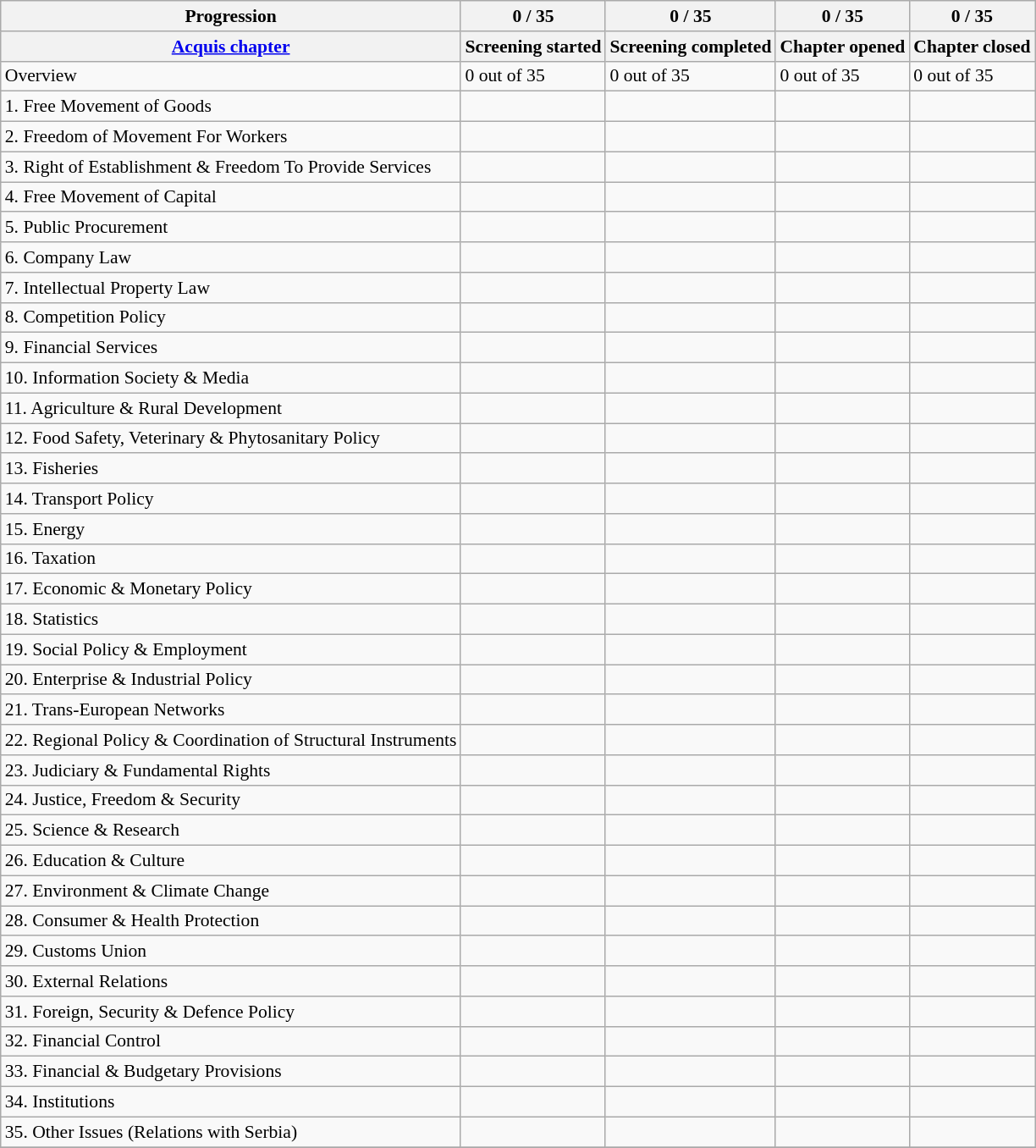<table class="wikitable mw-collapsible mw-collapsed" style="text-align:left; font-size: 0.9em;">
<tr>
<th>Progression</th>
<th>0 / 35</th>
<th>0 / 35</th>
<th>0 / 35</th>
<th>0 / 35</th>
</tr>
<tr>
<th><a href='#'>Acquis chapter</a></th>
<th>Screening started</th>
<th>Screening completed</th>
<th>Chapter opened</th>
<th>Chapter closed</th>
</tr>
<tr>
<td style="text-align:left;">Overview</td>
<td>0 out of 35</td>
<td>0 out of 35</td>
<td>0 out of 35</td>
<td>0 out of 35</td>
</tr>
<tr>
<td style="text-align:left;">1. Free Movement of Goods</td>
<td></td>
<td></td>
<td></td>
<td></td>
</tr>
<tr>
<td style="text-align:left;">2. Freedom of Movement For Workers</td>
<td></td>
<td></td>
<td></td>
<td></td>
</tr>
<tr>
<td style="text-align:left;">3. Right of Establishment & Freedom To Provide Services</td>
<td></td>
<td></td>
<td></td>
<td></td>
</tr>
<tr>
<td style="text-align:left;">4. Free Movement of Capital</td>
<td></td>
<td></td>
<td></td>
<td></td>
</tr>
<tr>
<td style="text-align:left;">5. Public Procurement</td>
<td></td>
<td></td>
<td></td>
<td></td>
</tr>
<tr>
<td style="text-align:left;">6. Company Law</td>
<td></td>
<td></td>
<td></td>
<td></td>
</tr>
<tr>
<td style="text-align:left;">7. Intellectual Property Law</td>
<td></td>
<td></td>
<td></td>
<td></td>
</tr>
<tr>
<td style="text-align:left;">8. Competition Policy</td>
<td></td>
<td></td>
<td></td>
<td></td>
</tr>
<tr>
<td style="text-align:left;">9. Financial Services</td>
<td></td>
<td></td>
<td></td>
<td></td>
</tr>
<tr>
<td style="text-align:left;">10. Information Society & Media</td>
<td></td>
<td></td>
<td></td>
<td></td>
</tr>
<tr>
<td style="text-align:left;">11. Agriculture & Rural Development</td>
<td></td>
<td></td>
<td></td>
<td></td>
</tr>
<tr>
<td style="text-align:left;">12. Food Safety, Veterinary & Phytosanitary Policy</td>
<td></td>
<td></td>
<td></td>
<td></td>
</tr>
<tr>
<td style="text-align:left;">13. Fisheries</td>
<td></td>
<td></td>
<td></td>
<td></td>
</tr>
<tr>
<td style="text-align:left;">14. Transport Policy</td>
<td></td>
<td></td>
<td></td>
<td></td>
</tr>
<tr>
<td style="text-align:left;">15. Energy</td>
<td></td>
<td></td>
<td></td>
<td></td>
</tr>
<tr>
<td style="text-align:left;">16. Taxation</td>
<td></td>
<td></td>
<td></td>
<td></td>
</tr>
<tr>
<td style="text-align:left;">17. Economic & Monetary Policy</td>
<td></td>
<td></td>
<td></td>
<td></td>
</tr>
<tr>
<td style="text-align:left;">18. Statistics</td>
<td></td>
<td></td>
<td></td>
<td></td>
</tr>
<tr>
<td style="text-align:left;">19. Social Policy & Employment</td>
<td></td>
<td></td>
<td></td>
<td></td>
</tr>
<tr>
<td style="text-align:left;">20. Enterprise & Industrial Policy</td>
<td></td>
<td></td>
<td></td>
<td></td>
</tr>
<tr>
<td style="text-align:left;">21. Trans-European Networks</td>
<td></td>
<td></td>
<td></td>
<td></td>
</tr>
<tr>
<td style="text-align:left;">22. Regional Policy & Coordination of Structural Instruments</td>
<td></td>
<td></td>
<td></td>
<td></td>
</tr>
<tr>
<td style="text-align:left;">23. Judiciary & Fundamental Rights</td>
<td></td>
<td></td>
<td></td>
<td></td>
</tr>
<tr>
<td style="text-align:left;">24. Justice, Freedom & Security</td>
<td></td>
<td></td>
<td></td>
<td></td>
</tr>
<tr>
<td style="text-align:left;">25. Science & Research</td>
<td></td>
<td></td>
<td></td>
<td></td>
</tr>
<tr>
<td style="text-align:left;">26. Education & Culture</td>
<td></td>
<td></td>
<td></td>
<td></td>
</tr>
<tr>
<td style="text-align:left;">27. Environment & Climate Change</td>
<td></td>
<td></td>
<td></td>
<td></td>
</tr>
<tr>
<td style="text-align:left;">28. Consumer & Health Protection</td>
<td></td>
<td></td>
<td></td>
<td></td>
</tr>
<tr>
<td style="text-align:left;">29. Customs Union</td>
<td></td>
<td></td>
<td></td>
<td></td>
</tr>
<tr>
<td style="text-align:left;">30. External Relations</td>
<td></td>
<td></td>
<td></td>
<td></td>
</tr>
<tr>
<td style="text-align:left;">31. Foreign, Security & Defence Policy</td>
<td></td>
<td></td>
<td></td>
<td></td>
</tr>
<tr>
<td style="text-align:left;">32. Financial Control</td>
<td></td>
<td></td>
<td></td>
<td></td>
</tr>
<tr>
<td style="text-align:left;">33. Financial & Budgetary Provisions</td>
<td></td>
<td></td>
<td></td>
<td></td>
</tr>
<tr>
<td style="text-align:left;">34. Institutions</td>
<td></td>
<td></td>
<td></td>
<td></td>
</tr>
<tr>
<td style="text-align:left;">35. Other Issues (Relations with Serbia)</td>
<td></td>
<td></td>
<td></td>
<td></td>
</tr>
<tr>
</tr>
</table>
